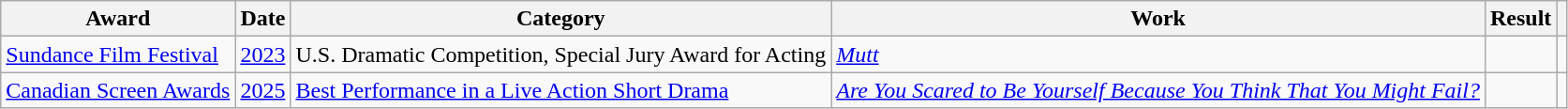<table class="wikitable sortable plainrowheaders">
<tr>
<th>Award</th>
<th>Date</th>
<th>Category</th>
<th>Work</th>
<th>Result</th>
<th></th>
</tr>
<tr>
<td><a href='#'>Sundance Film Festival</a></td>
<td><a href='#'>2023</a></td>
<td>U.S. Dramatic Competition, Special Jury Award for Acting</td>
<td><em><a href='#'>Mutt</a></em></td>
<td></td>
<td></td>
</tr>
<tr>
<td><a href='#'>Canadian Screen Awards</a></td>
<td><a href='#'>2025</a></td>
<td><a href='#'>Best Performance in a Live Action Short Drama</a></td>
<td><em><a href='#'>Are You Scared to Be Yourself Because You Think That You Might Fail?</a></em></td>
<td></td>
<td></td>
</tr>
</table>
